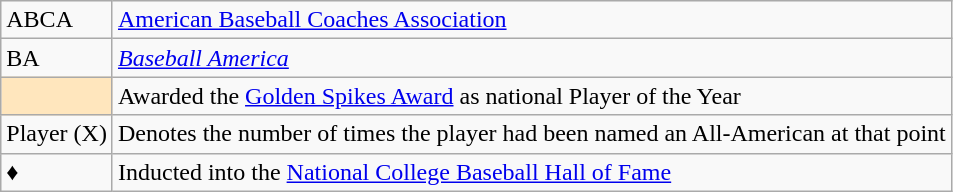<table class="wikitable">
<tr>
<td>ABCA</td>
<td><a href='#'>American Baseball Coaches Association</a></td>
</tr>
<tr>
<td>BA</td>
<td><em><a href='#'>Baseball America</a></em></td>
</tr>
<tr>
<td style="background-color:#FFE6BD"></td>
<td>Awarded the <a href='#'>Golden Spikes Award</a> as national Player of the Year</td>
</tr>
<tr>
<td>Player (X)</td>
<td>Denotes the number of times the player had been named an All-American at that point</td>
</tr>
<tr>
<td>♦</td>
<td>Inducted into the <a href='#'>National College Baseball Hall of Fame</a></td>
</tr>
</table>
